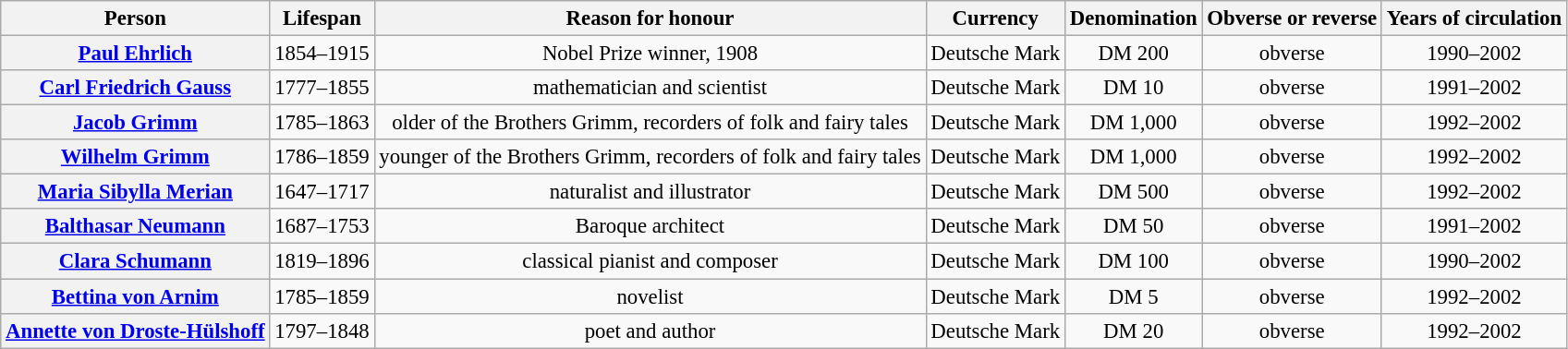<table class="wikitable" style="font-size:95%; text-align:center;">
<tr>
<th>Person</th>
<th>Lifespan</th>
<th>Reason for honour</th>
<th>Currency</th>
<th>Denomination</th>
<th>Obverse or reverse</th>
<th>Years of circulation</th>
</tr>
<tr>
<th><a href='#'>Paul Ehrlich</a></th>
<td>1854–1915</td>
<td>Nobel Prize winner, 1908</td>
<td>Deutsche Mark</td>
<td>DM 200</td>
<td>obverse</td>
<td>1990–2002</td>
</tr>
<tr>
<th><a href='#'>Carl Friedrich Gauss</a></th>
<td>1777–1855</td>
<td>mathematician and scientist</td>
<td>Deutsche Mark</td>
<td>DM 10</td>
<td>obverse</td>
<td>1991–2002</td>
</tr>
<tr>
<th><a href='#'>Jacob Grimm</a></th>
<td>1785–1863</td>
<td>older of the Brothers Grimm, recorders of folk and fairy tales</td>
<td>Deutsche Mark</td>
<td>DM 1,000</td>
<td>obverse</td>
<td>1992–2002</td>
</tr>
<tr>
<th><a href='#'>Wilhelm Grimm</a></th>
<td>1786–1859</td>
<td>younger of the Brothers Grimm, recorders of folk and fairy tales</td>
<td>Deutsche Mark</td>
<td>DM 1,000</td>
<td>obverse</td>
<td>1992–2002</td>
</tr>
<tr>
<th><a href='#'>Maria Sibylla Merian</a></th>
<td>1647–1717</td>
<td>naturalist and illustrator</td>
<td>Deutsche Mark</td>
<td>DM 500</td>
<td>obverse</td>
<td>1992–2002</td>
</tr>
<tr>
<th><a href='#'>Balthasar Neumann</a></th>
<td>1687–1753</td>
<td>Baroque architect</td>
<td>Deutsche Mark</td>
<td>DM 50</td>
<td>obverse</td>
<td>1991–2002</td>
</tr>
<tr>
<th><a href='#'>Clara Schumann</a></th>
<td>1819–1896</td>
<td>classical pianist and composer</td>
<td>Deutsche Mark</td>
<td>DM 100</td>
<td>obverse</td>
<td>1990–2002</td>
</tr>
<tr>
<th><a href='#'>Bettina von Arnim</a></th>
<td>1785–1859</td>
<td>novelist</td>
<td>Deutsche Mark</td>
<td>DM 5</td>
<td>obverse</td>
<td>1992–2002</td>
</tr>
<tr>
<th><a href='#'>Annette von Droste-Hülshoff</a></th>
<td>1797–1848</td>
<td>poet and author</td>
<td>Deutsche Mark</td>
<td>DM 20</td>
<td>obverse</td>
<td>1992–2002</td>
</tr>
</table>
